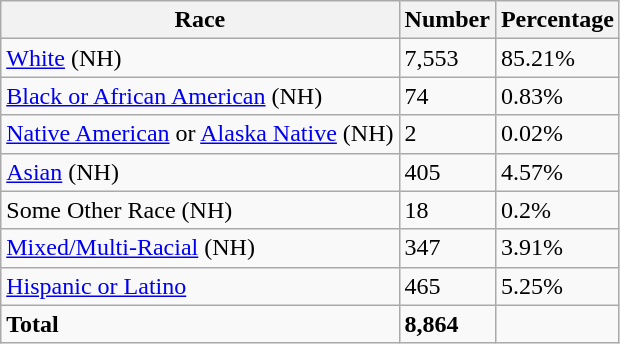<table class="wikitable">
<tr>
<th>Race</th>
<th>Number</th>
<th>Percentage</th>
</tr>
<tr>
<td><a href='#'>White</a> (NH)</td>
<td>7,553</td>
<td>85.21%</td>
</tr>
<tr>
<td><a href='#'>Black or African American</a> (NH)</td>
<td>74</td>
<td>0.83%</td>
</tr>
<tr>
<td><a href='#'>Native American</a> or <a href='#'>Alaska Native</a> (NH)</td>
<td>2</td>
<td>0.02%</td>
</tr>
<tr>
<td><a href='#'>Asian</a> (NH)</td>
<td>405</td>
<td>4.57%</td>
</tr>
<tr>
<td>Some Other Race (NH)</td>
<td>18</td>
<td>0.2%</td>
</tr>
<tr>
<td><a href='#'>Mixed/Multi-Racial</a> (NH)</td>
<td>347</td>
<td>3.91%</td>
</tr>
<tr>
<td><a href='#'>Hispanic or Latino</a></td>
<td>465</td>
<td>5.25%</td>
</tr>
<tr>
<td><strong>Total</strong></td>
<td><strong>8,864</strong></td>
<td></td>
</tr>
</table>
